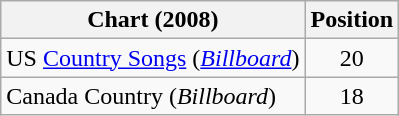<table class="wikitable sortable">
<tr>
<th scope="col">Chart (2008)</th>
<th scope="col">Position</th>
</tr>
<tr>
<td>US <a href='#'>Country Songs</a> (<em><a href='#'>Billboard</a></em>)</td>
<td align="center">20</td>
</tr>
<tr>
<td>Canada Country (<em>Billboard</em>)</td>
<td align="center">18</td>
</tr>
</table>
